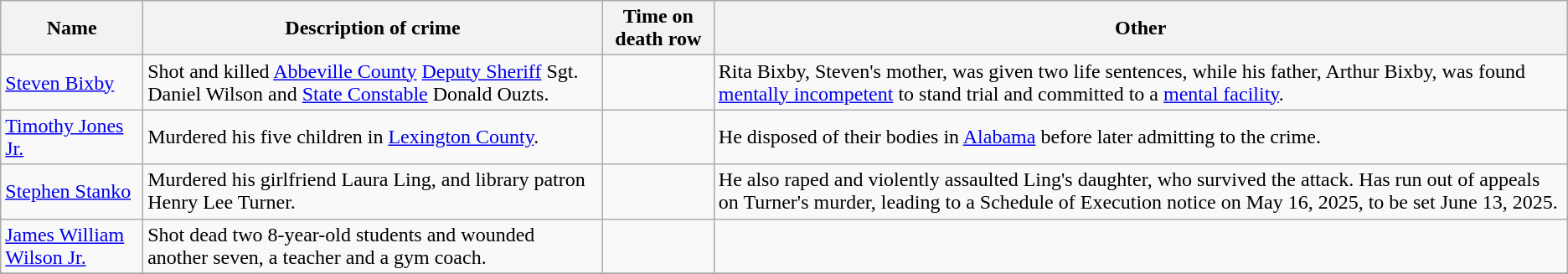<table class="wikitable sortable">
<tr>
<th>Name</th>
<th>Description of crime</th>
<th>Time on death row</th>
<th>Other</th>
</tr>
<tr>
<td><a href='#'>Steven Bixby</a></td>
<td>Shot and killed <a href='#'>Abbeville County</a> <a href='#'>Deputy Sheriff</a> Sgt. Daniel Wilson and <a href='#'>State Constable</a> Donald Ouzts.</td>
<td></td>
<td>Rita Bixby, Steven's mother, was given two life sentences, while his father, Arthur Bixby, was found <a href='#'>mentally incompetent</a> to stand trial and committed to a <a href='#'>mental facility</a>.</td>
</tr>
<tr>
<td><a href='#'>Timothy Jones Jr.</a></td>
<td>Murdered his five children in <a href='#'>Lexington County</a>.</td>
<td></td>
<td>He disposed of their bodies in <a href='#'>Alabama</a> before later admitting to the crime.</td>
</tr>
<tr>
<td><a href='#'>Stephen Stanko</a></td>
<td>Murdered his girlfriend Laura Ling, and library patron Henry Lee Turner.</td>
<td></td>
<td>He also raped and violently assaulted Ling's daughter, who survived the attack.  Has run out of appeals on Turner's murder, leading to a Schedule of Execution notice on May 16, 2025, to be set June 13, 2025.</td>
</tr>
<tr>
<td><a href='#'>James William Wilson Jr.</a></td>
<td>Shot dead two 8-year-old students and wounded another seven, a teacher and a gym coach.</td>
<td></td>
<td></td>
</tr>
<tr>
</tr>
</table>
